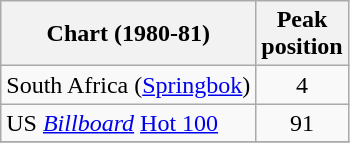<table class="wikitable">
<tr>
<th>Chart (1980-81)</th>
<th>Peak<br>position</th>
</tr>
<tr>
<td>South Africa (<a href='#'>Springbok</a>)</td>
<td align="center">4</td>
</tr>
<tr>
<td>US <em><a href='#'>Billboard</a></em> <a href='#'>Hot 100</a></td>
<td style="text-align:center;">91</td>
</tr>
<tr>
</tr>
</table>
